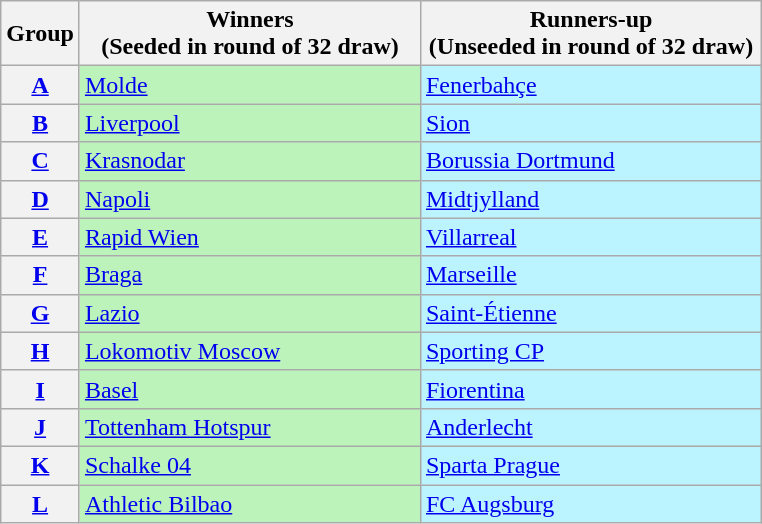<table class="wikitable">
<tr>
<th>Group</th>
<th width=220>Winners<br>(Seeded in round of 32 draw)</th>
<th width=220>Runners-up<br>(Unseeded in round of 32 draw)</th>
</tr>
<tr>
<th><a href='#'>A</a></th>
<td bgcolor=#BBF3BB> <a href='#'>Molde</a></td>
<td bgcolor=#BBF3FF> <a href='#'>Fenerbahçe</a></td>
</tr>
<tr>
<th><a href='#'>B</a></th>
<td bgcolor=#BBF3BB> <a href='#'>Liverpool</a></td>
<td bgcolor=#BBF3FF> <a href='#'>Sion</a></td>
</tr>
<tr>
<th><a href='#'>C</a></th>
<td bgcolor=#BBF3BB> <a href='#'>Krasnodar</a></td>
<td bgcolor=#BBF3FF> <a href='#'>Borussia Dortmund</a></td>
</tr>
<tr>
<th><a href='#'>D</a></th>
<td bgcolor=#BBF3BB> <a href='#'>Napoli</a></td>
<td bgcolor=#BBF3FF> <a href='#'>Midtjylland</a></td>
</tr>
<tr>
<th><a href='#'>E</a></th>
<td bgcolor=#BBF3BB> <a href='#'>Rapid Wien</a></td>
<td bgcolor=#BBF3FF> <a href='#'>Villarreal</a></td>
</tr>
<tr>
<th><a href='#'>F</a></th>
<td bgcolor=#BBF3BB> <a href='#'>Braga</a></td>
<td bgcolor=#BBF3FF> <a href='#'>Marseille</a></td>
</tr>
<tr>
<th><a href='#'>G</a></th>
<td bgcolor=#BBF3BB> <a href='#'>Lazio</a></td>
<td bgcolor=#BBF3FF> <a href='#'>Saint-Étienne</a></td>
</tr>
<tr>
<th><a href='#'>H</a></th>
<td bgcolor=#BBF3BB> <a href='#'>Lokomotiv Moscow</a></td>
<td bgcolor=#BBF3FF> <a href='#'>Sporting CP</a></td>
</tr>
<tr>
<th><a href='#'>I</a></th>
<td bgcolor=#BBF3BB> <a href='#'>Basel</a></td>
<td bgcolor=#BBF3FF> <a href='#'>Fiorentina</a></td>
</tr>
<tr>
<th><a href='#'>J</a></th>
<td bgcolor=#BBF3BB> <a href='#'>Tottenham Hotspur</a></td>
<td bgcolor=#BBF3FF> <a href='#'>Anderlecht</a></td>
</tr>
<tr>
<th><a href='#'>K</a></th>
<td bgcolor=#BBF3BB> <a href='#'>Schalke 04</a></td>
<td bgcolor=#BBF3FF> <a href='#'>Sparta Prague</a></td>
</tr>
<tr>
<th><a href='#'>L</a></th>
<td bgcolor=#BBF3BB> <a href='#'>Athletic Bilbao</a></td>
<td bgcolor=#BBF3FF> <a href='#'>FC Augsburg</a></td>
</tr>
</table>
